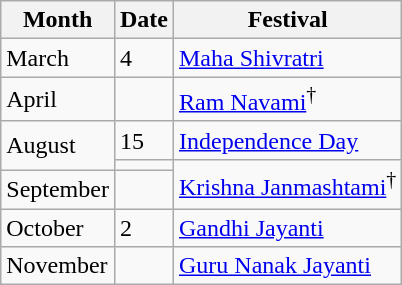<table class="wikitable">
<tr>
<th>Month</th>
<th>Date</th>
<th>Festival</th>
</tr>
<tr>
<td>March</td>
<td>4</td>
<td><a href='#'>Maha Shivratri</a></td>
</tr>
<tr>
<td>April</td>
<td></td>
<td><a href='#'>Ram Navami</a><sup>†</sup></td>
</tr>
<tr>
<td rowspan="2">August</td>
<td>15</td>
<td><a href='#'>Independence Day</a></td>
</tr>
<tr>
<td></td>
<td rowspan="2"><a href='#'>Krishna Janmashtami</a><sup>†</sup></td>
</tr>
<tr>
<td>September</td>
<td></td>
</tr>
<tr>
<td>October</td>
<td>2</td>
<td><a href='#'>Gandhi Jayanti</a></td>
</tr>
<tr>
<td>November</td>
<td></td>
<td><a href='#'>Guru Nanak Jayanti</a></td>
</tr>
</table>
